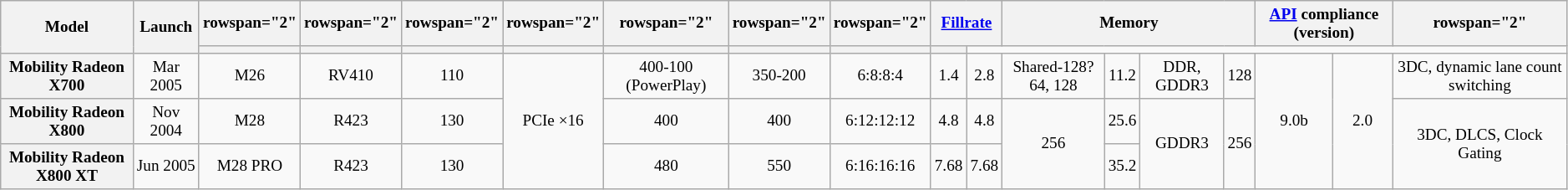<table class="mw-datatable wikitable sortable" style="font-size: 80%; text-align:center;">
<tr>
<th rowspan="2">Model</th>
<th rowspan="2">Launch</th>
<th>rowspan="2" </th>
<th>rowspan="2" </th>
<th>rowspan="2" </th>
<th>rowspan="2" </th>
<th>rowspan="2" </th>
<th>rowspan="2" </th>
<th>rowspan="2" </th>
<th colspan="2"><a href='#'>Fillrate</a></th>
<th colspan="4">Memory</th>
<th colspan="2"><a href='#'>API</a> compliance (version)</th>
<th>rowspan="2" </th>
</tr>
<tr>
<th></th>
<th></th>
<th></th>
<th></th>
<th></th>
<th></th>
<th></th>
<th></th>
</tr>
<tr>
<th>Mobility Radeon X700</th>
<td>Mar 2005</td>
<td>M26</td>
<td>RV410</td>
<td>110</td>
<td rowspan="3">PCIe ×16</td>
<td>400-100 (PowerPlay)</td>
<td>350-200</td>
<td>6:8:8:4</td>
<td>1.4</td>
<td>2.8</td>
<td>Shared-128? 64, 128</td>
<td>11.2</td>
<td>DDR, GDDR3</td>
<td rowspan="1">128</td>
<td rowspan="3">9.0b</td>
<td rowspan="3">2.0</td>
<td>3DC, dynamic lane count switching</td>
</tr>
<tr>
<th>Mobility Radeon X800</th>
<td>Nov 2004</td>
<td>M28</td>
<td>R423</td>
<td>130</td>
<td>400</td>
<td>400</td>
<td>6:12:12:12</td>
<td>4.8</td>
<td>4.8</td>
<td rowspan="2">256</td>
<td>25.6</td>
<td rowspan="2">GDDR3</td>
<td rowspan="2">256</td>
<td rowspan="2">3DC, DLCS, Clock Gating</td>
</tr>
<tr>
<th>Mobility Radeon X800 XT</th>
<td>Jun 2005</td>
<td>M28 PRO</td>
<td>R423</td>
<td>130</td>
<td>480</td>
<td>550</td>
<td>6:16:16:16</td>
<td>7.68</td>
<td>7.68</td>
<td>35.2</td>
</tr>
</table>
